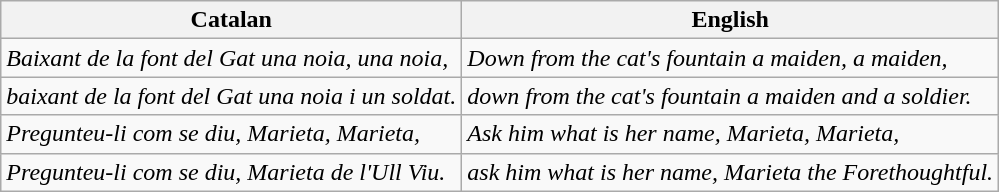<table class="wikitable">
<tr>
<th>Catalan</th>
<th>English</th>
</tr>
<tr>
<td><em>Baixant de la font del Gat una noia, una noia,</em></td>
<td><em>Down from the cat's fountain a maiden, a maiden,</em></td>
</tr>
<tr>
<td><em>baixant de la font del Gat una noia i un soldat.</em></td>
<td><em>down from the cat's fountain a maiden and a soldier.</em></td>
</tr>
<tr>
<td><em>Pregunteu-li com se diu, Marieta, Marieta,</em></td>
<td><em>Ask him what is her name, Marieta, Marieta,</em></td>
</tr>
<tr>
<td><em>Pregunteu-li com se diu, Marieta de l'Ull Viu.</em></td>
<td><em>ask him what is her name, Marieta the Forethoughtful.</em></td>
</tr>
</table>
